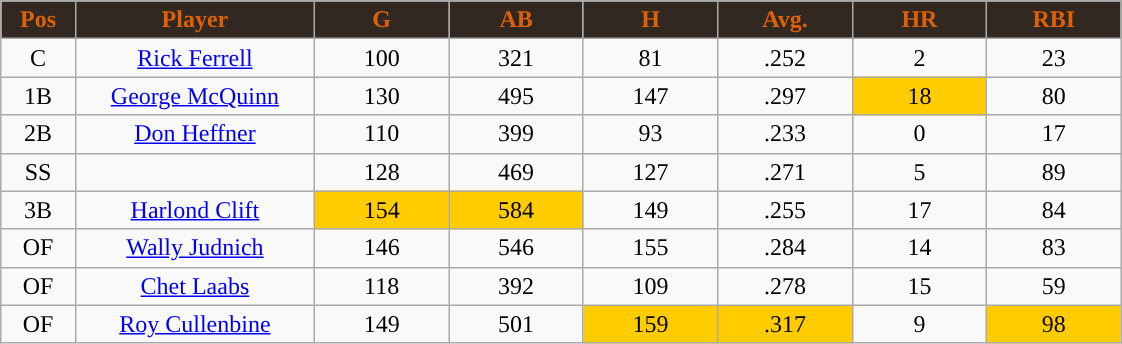<table class="wikitable sortable">
<tr>
<th style="background:#312821;color:#de6108;" width="5%">Pos</th>
<th style="background:#312821;color:#de6108;" width="16%">Player</th>
<th style="background:#312821;color:#de6108;" width="9%">G</th>
<th style="background:#312821;color:#de6108;" width="9%">AB</th>
<th style="background:#312821;color:#de6108;" width="9%">H</th>
<th style="background:#312821;color:#de6108;" width="9%">Avg.</th>
<th style="background:#312821;color:#de6108;" width="9%">HR</th>
<th style="background:#312821;color:#de6108;" width="9%">RBI</th>
</tr>
<tr align="center">
<td>C</td>
<td><a href='#'>Rick Ferrell</a></td>
<td>100</td>
<td>321</td>
<td>81</td>
<td>.252</td>
<td>2</td>
<td>23</td>
</tr>
<tr align="center">
<td>1B</td>
<td><a href='#'>George McQuinn</a></td>
<td>130</td>
<td>495</td>
<td>147</td>
<td>.297</td>
<td style="background:#fc0;">18</td>
<td>80</td>
</tr>
<tr align="center">
<td>2B</td>
<td><a href='#'>Don Heffner</a></td>
<td>110</td>
<td>399</td>
<td>93</td>
<td>.233</td>
<td>0</td>
<td>17</td>
</tr>
<tr align="center">
<td>SS</td>
<td></td>
<td>128</td>
<td>469</td>
<td>127</td>
<td>.271</td>
<td>5</td>
<td>89</td>
</tr>
<tr align="center">
<td>3B</td>
<td><a href='#'>Harlond Clift</a></td>
<td style="background:#fc0;">154</td>
<td style="background:#fc0;">584</td>
<td>149</td>
<td>.255</td>
<td>17</td>
<td>84</td>
</tr>
<tr align="center">
<td>OF</td>
<td><a href='#'>Wally Judnich</a></td>
<td>146</td>
<td>546</td>
<td>155</td>
<td>.284</td>
<td>14</td>
<td>83</td>
</tr>
<tr align="center">
<td>OF</td>
<td><a href='#'>Chet Laabs</a></td>
<td>118</td>
<td>392</td>
<td>109</td>
<td>.278</td>
<td>15</td>
<td>59</td>
</tr>
<tr align="center">
<td>OF</td>
<td><a href='#'>Roy Cullenbine</a></td>
<td>149</td>
<td>501</td>
<td style="background:#fc0;">159</td>
<td style="background:#fc0;">.317</td>
<td>9</td>
<td style="background:#fc0;">98</td>
</tr>
</table>
